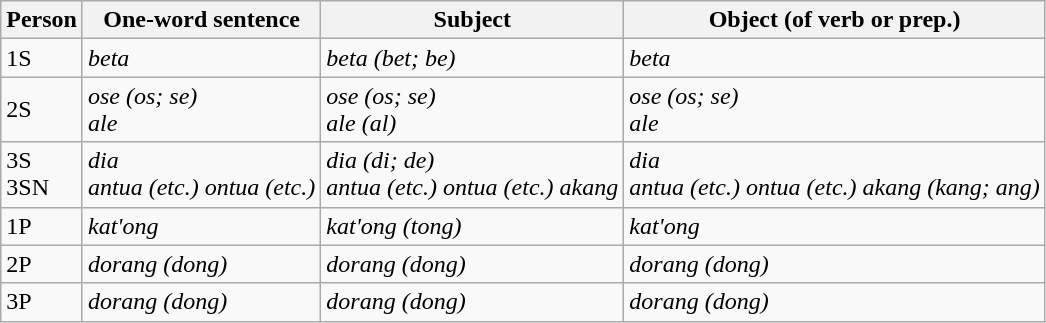<table class="wikitable">
<tr>
<th>Person</th>
<th>One-word sentence</th>
<th>Subject</th>
<th>Object (of verb or prep.)</th>
</tr>
<tr>
<td>1S</td>
<td style="font-style: italic;">beta</td>
<td style="font-style: italic;">beta (bet; be)</td>
<td style="font-style: italic;">beta</td>
</tr>
<tr>
<td>2S</td>
<td style="font-style: italic;">ose (os; se)<br>ale</td>
<td style="font-style: italic;">ose (os; se)<br>ale (al)</td>
<td style="font-style: italic;">ose (os; se)<br>ale</td>
</tr>
<tr>
<td>3S<br>3SN</td>
<td style="font-style: italic;">dia<br>antua (etc.)
ontua (etc.)</td>
<td style="font-style: italic;">dia (di; de)<br>antua (etc.)
ontua (etc.)
akang</td>
<td style="font-style: italic;">dia<br>antua (etc.)
ontua (etc.)
akang (kang; ang)</td>
</tr>
<tr>
<td>1P</td>
<td style="font-style: italic;">kat'ong</td>
<td style="font-style: italic;">kat'ong (tong)</td>
<td style="font-style: italic;">kat'ong</td>
</tr>
<tr>
<td>2P</td>
<td style="font-style: italic;">dorang (dong)</td>
<td style="font-style: italic;">dorang (dong)</td>
<td style="font-style: italic;">dorang (dong)</td>
</tr>
<tr>
<td>3P</td>
<td style="font-style: italic;">dorang (dong)</td>
<td style="font-style: italic;">dorang (dong)</td>
<td style="font-style: italic;">dorang (dong)</td>
</tr>
</table>
